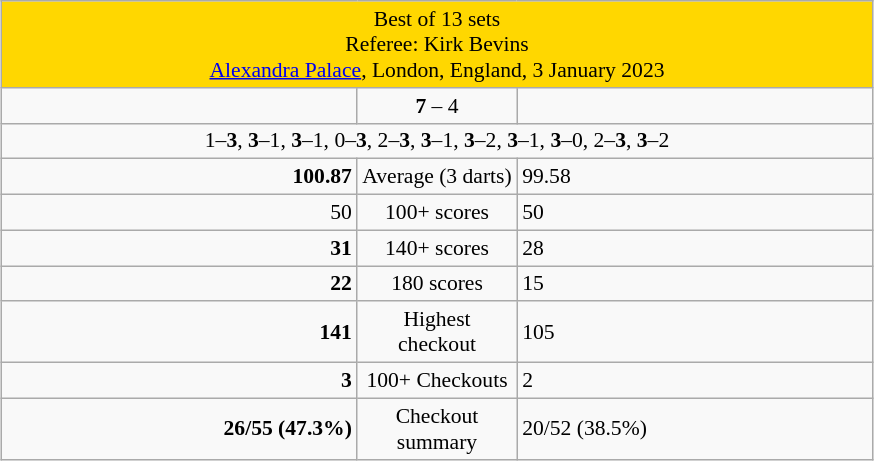<table class="wikitable" style="font-size: 90%; margin: 1em auto 1em auto;">
<tr>
<td colspan="3" align="center" bgcolor="#ffd700">Best of 13 sets<br> Referee: Kirk Bevins <br><a href='#'>Alexandra Palace</a>, London, England, 3 January 2023</td>
</tr>
<tr>
<td width="230" align="right"></td>
<td width="100" align="center"><strong>7</strong> – 4</td>
<td width="230"></td>
</tr>
<tr>
<td colspan="3" align="center" style="font-size: 100%">1–<strong>3</strong>, <strong>3</strong>–1, <strong>3</strong>–1, 0–<strong>3</strong>, 2–<strong>3</strong>, <strong>3</strong>–1, <strong>3</strong>–2, <strong>3</strong>–1, <strong>3</strong>–0, 2–<strong>3</strong>, <strong>3</strong>–2</td>
</tr>
<tr>
<td align="right"><strong>100.87</strong></td>
<td align="center">Average (3 darts)</td>
<td>99.58</td>
</tr>
<tr>
<td align="right">50</td>
<td align="center">100+ scores</td>
<td>50</td>
</tr>
<tr>
<td align="right"><strong>31</strong></td>
<td align="center">140+ scores</td>
<td>28</td>
</tr>
<tr>
<td align="right"><strong>22</strong></td>
<td align="center">180 scores</td>
<td>15</td>
</tr>
<tr>
<td align="right"><strong>141</strong></td>
<td align="center">Highest checkout</td>
<td>105</td>
</tr>
<tr>
<td align="right"><strong>3</strong></td>
<td align="center">100+ Checkouts</td>
<td>2</td>
</tr>
<tr>
<td align="right"><strong>26/55 (47.3%)</strong></td>
<td align="center">Checkout summary</td>
<td>20/52 (38.5%)</td>
</tr>
</table>
